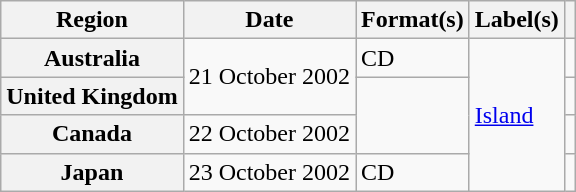<table class="wikitable plainrowheaders">
<tr>
<th scope="col">Region</th>
<th scope="col">Date</th>
<th scope="col">Format(s)</th>
<th scope="col">Label(s)</th>
<th scope="col"></th>
</tr>
<tr>
<th scope="row">Australia</th>
<td rowspan="2">21 October 2002</td>
<td>CD</td>
<td rowspan="4"><a href='#'>Island</a></td>
<td></td>
</tr>
<tr>
<th scope="row">United Kingdom</th>
<td rowspan="2"></td>
<td></td>
</tr>
<tr>
<th scope="row">Canada</th>
<td>22 October 2002</td>
<td></td>
</tr>
<tr>
<th scope="row">Japan</th>
<td>23 October 2002</td>
<td>CD</td>
<td></td>
</tr>
</table>
